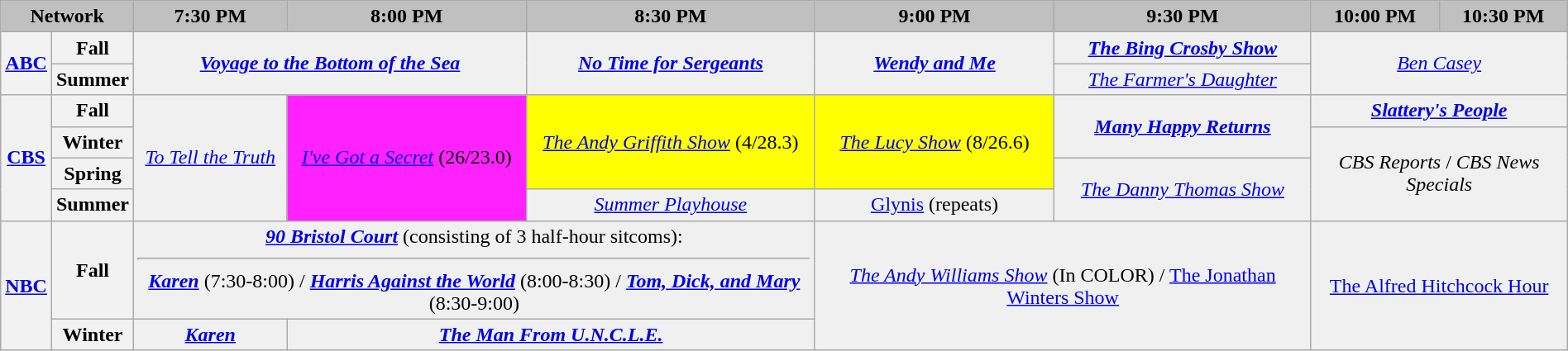<table class="wikitable" style="width:100%;margin-right:0;text-align:center">
<tr>
<th colspan="2" style="background-color:#C0C0C0;text-align:center">Network</th>
<th style="background-color:#C0C0C0;text-align:center">7:30 PM</th>
<th style="background-color:#C0C0C0;text-align:center">8:00 PM</th>
<th style="background-color:#C0C0C0;text-align:center">8:30 PM</th>
<th style="background-color:#C0C0C0;text-align:center">9:00 PM</th>
<th style="background-color:#C0C0C0;text-align:center">9:30 PM</th>
<th style="background-color:#C0C0C0;text-align:center">10:00 PM</th>
<th style="background-color:#C0C0C0;text-align:center">10:30 PM</th>
</tr>
<tr>
<th rowspan="2" bgcolor="#C0C0C0"><a href='#'>ABC</a></th>
<th>Fall</th>
<td colspan="2" rowspan="2" bgcolor="#F0F0F0"><strong><em><a href='#'>Voyage to the Bottom of the Sea</a></em></strong></td>
<td rowspan="2" bgcolor="#F0F0F0"><strong><em><a href='#'>No Time for Sergeants</a></em></strong></td>
<td rowspan="2" bgcolor="#F0F0F0"><strong><em><a href='#'>Wendy and Me</a></em></strong></td>
<td bgcolor="#F0F0F0"><strong><em><a href='#'><em>The Bing Crosby Show</em></a></em></strong></td>
<td colspan="2" rowspan="2" bgcolor="#F0F0F0"><em><a href='#'>Ben Casey</a></em></td>
</tr>
<tr>
<th>Summer</th>
<td bgcolor="#F0F0F0"><em><a href='#'>The Farmer's Daughter</a></em></td>
</tr>
<tr>
<th bgcolor="#C0C0C0" rowspan="4"><a href='#'>CBS</a></th>
<th>Fall</th>
<td bgcolor="#F0F0F0" rowspan="4"><em><a href='#'>To Tell the Truth</a></em></td>
<td bgcolor="#FF22FF" rowspan="4"><em><a href='#'>I've Got a Secret</a></em> (26/23.0)</td>
<td bgcolor="#FFFF00" rowspan="3"><em><a href='#'>The Andy Griffith Show</a></em> (4/28.3)</td>
<td bgcolor="#FFFF00" rowspan="3"><em><a href='#'>The Lucy Show</a></em> (8/26.6)</td>
<td bgcolor="#F0F0F0" rowspan="2"><strong><em><a href='#'><em>Many Happy Returns</em></a></em></strong></td>
<td bgcolor="#F0F0F0" colspan="2"><strong><em><a href='#'>Slattery's People</a></em></strong></td>
</tr>
<tr>
<th>Winter</th>
<td bgcolor="#F0F0F0" colspan="2" rowspan="3"><em>CBS Reports</em> / <em>CBS News Specials</em></td>
</tr>
<tr>
<th>Spring</th>
<td bgcolor="#F0F0F0" rowspan="2"><em><a href='#'>The Danny Thomas Show</a></em></td>
</tr>
<tr>
<th>Summer</th>
<td bgcolor="#F0F0F0"><em><a href='#'>Summer Playhouse</a></em></td>
<td bgcolor="#F0F0F0"><em><a href='#'></em>Glynis<em></a></em> (repeats)</td>
</tr>
<tr>
<th bgcolor="#C0C0C0" rowspan="2"><a href='#'>NBC</a></th>
<th>Fall</th>
<td bgcolor="#F0F0F0" colspan="3"><strong><em><a href='#'>90 Bristol Court</a></em></strong> (consisting of 3 half-hour sitcoms):<hr> <strong><em><a href='#'>Karen</a></em></strong> (7:30-8:00) / <strong><a href='#'><em>Harris Against the World</em></a></strong> (8:00-8:30) / <strong><a href='#'><em>Tom, Dick, and Mary</em></a></strong> (8:30-9:00)</td>
<td bgcolor="#F0F0F0" colspan="2" rowspan="2"><em><a href='#'>The Andy Williams Show</a></em> (In <span>C</span><span>O</span><span>L</span><span>O</span><span>R</span>) / <em><a href='#'></em>The Jonathan Winters Show<em></a></em></td>
<td bgcolor="#F0F0F0" colspan="2" rowspan="2"><em><a href='#'></em>The Alfred Hitchcock Hour<em></a></em></td>
</tr>
<tr>
<th>Winter</th>
<td bgcolor="#F0F0F0"><strong><em><a href='#'><em>Karen</em></a></em></strong></td>
<td bgcolor="#F0F0F0" colspan="2"><strong><em><a href='#'>The Man From U.N.C.L.E.</a></em></strong></td>
</tr>
</table>
